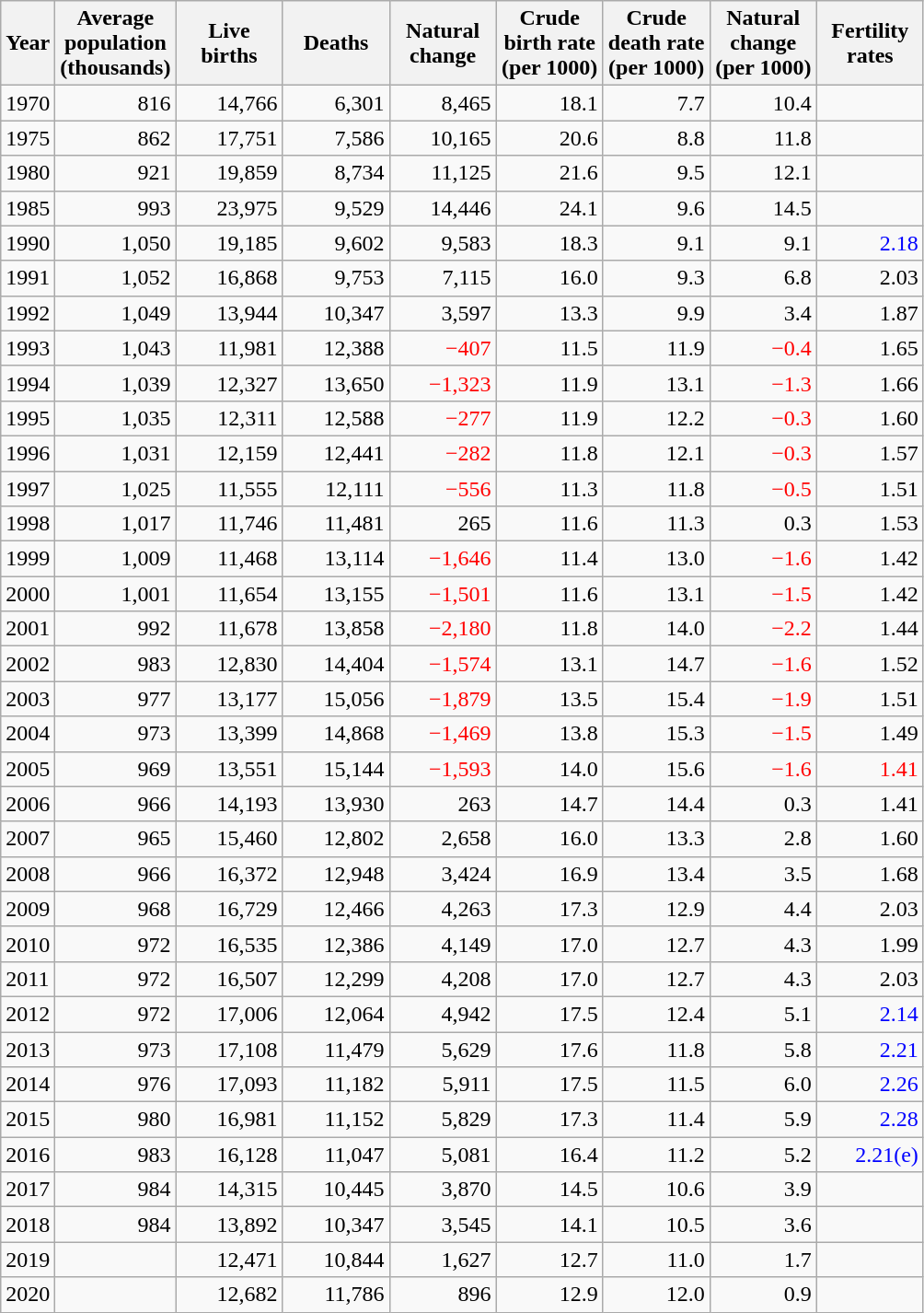<table class="wikitable">
<tr>
<th>Year</th>
<th width="70pt">Average population (thousands)</th>
<th width="70pt">Live births</th>
<th width="70pt">Deaths</th>
<th width="70pt">Natural change</th>
<th width="70pt">Crude birth rate (per 1000)</th>
<th width="70pt">Crude death rate (per 1000)</th>
<th width="70pt">Natural change (per 1000)</th>
<th width="70pt">Fertility rates</th>
</tr>
<tr>
<td>1970</td>
<td align="right">816</td>
<td align="right">14,766</td>
<td align="right">6,301</td>
<td align="right">8,465</td>
<td align="right">18.1</td>
<td align="right">7.7</td>
<td align="right">10.4</td>
<td align="right"></td>
</tr>
<tr>
<td>1975</td>
<td align="right">862</td>
<td align="right">17,751</td>
<td align="right">7,586</td>
<td align="right">10,165</td>
<td align="right">20.6</td>
<td align="right">8.8</td>
<td align="right">11.8</td>
<td align="right"></td>
</tr>
<tr>
<td>1980</td>
<td align="right">921</td>
<td align="right">19,859</td>
<td align="right">8,734</td>
<td align="right">11,125</td>
<td align="right">21.6</td>
<td align="right">9.5</td>
<td align="right">12.1</td>
<td align="right"></td>
</tr>
<tr>
<td>1985</td>
<td align="right">993</td>
<td align="right">23,975</td>
<td align="right">9,529</td>
<td align="right">14,446</td>
<td align="right">24.1</td>
<td align="right">9.6</td>
<td align="right">14.5</td>
<td align="right"></td>
</tr>
<tr>
<td>1990</td>
<td align="right">1,050</td>
<td align="right">19,185</td>
<td align="right">9,602</td>
<td align="right">9,583</td>
<td align="right">18.3</td>
<td align="right">9.1</td>
<td align="right">9.1</td>
<td align="right" style="color: blue">2.18</td>
</tr>
<tr>
<td>1991</td>
<td align="right">1,052</td>
<td align="right">16,868</td>
<td align="right">9,753</td>
<td align="right">7,115</td>
<td align="right">16.0</td>
<td align="right">9.3</td>
<td align="right">6.8</td>
<td align="right">2.03</td>
</tr>
<tr>
<td>1992</td>
<td align="right">1,049</td>
<td align="right">13,944</td>
<td align="right">10,347</td>
<td align="right">3,597</td>
<td align="right">13.3</td>
<td align="right">9.9</td>
<td align="right">3.4</td>
<td align="right">1.87</td>
</tr>
<tr>
<td>1993</td>
<td align="right">1,043</td>
<td align="right">11,981</td>
<td align="right">12,388</td>
<td align="right" style="color: red">−407</td>
<td align="right">11.5</td>
<td align="right">11.9</td>
<td align="right" style="color: red">−0.4</td>
<td align="right">1.65</td>
</tr>
<tr>
<td>1994</td>
<td align="right">1,039</td>
<td align="right">12,327</td>
<td align="right">13,650</td>
<td align="right" style="color: red">−1,323</td>
<td align="right">11.9</td>
<td align="right">13.1</td>
<td align="right" style="color: red">−1.3</td>
<td align="right">1.66</td>
</tr>
<tr>
<td>1995</td>
<td align="right">1,035</td>
<td align="right">12,311</td>
<td align="right">12,588</td>
<td align="right" style="color: red">−277</td>
<td align="right">11.9</td>
<td align="right">12.2</td>
<td align="right" style="color: red">−0.3</td>
<td align="right">1.60</td>
</tr>
<tr>
<td>1996</td>
<td align="right">1,031</td>
<td align="right">12,159</td>
<td align="right">12,441</td>
<td align="right" style="color: red">−282</td>
<td align="right">11.8</td>
<td align="right">12.1</td>
<td align="right" style="color: red">−0.3</td>
<td align="right">1.57</td>
</tr>
<tr>
<td>1997</td>
<td align="right">1,025</td>
<td align="right">11,555</td>
<td align="right">12,111</td>
<td align="right" style="color: red">−556</td>
<td align="right">11.3</td>
<td align="right">11.8</td>
<td align="right" style="color: red">−0.5</td>
<td align="right">1.51</td>
</tr>
<tr>
<td>1998</td>
<td align="right">1,017</td>
<td align="right">11,746</td>
<td align="right">11,481</td>
<td align="right">265</td>
<td align="right">11.6</td>
<td align="right">11.3</td>
<td align="right">0.3</td>
<td align="right">1.53</td>
</tr>
<tr>
<td>1999</td>
<td align="right">1,009</td>
<td align="right">11,468</td>
<td align="right">13,114</td>
<td align="right" style="color: red">−1,646</td>
<td align="right">11.4</td>
<td align="right">13.0</td>
<td align="right" style="color: red">−1.6</td>
<td align="right">1.42</td>
</tr>
<tr>
<td>2000</td>
<td align="right">1,001</td>
<td align="right">11,654</td>
<td align="right">13,155</td>
<td align="right" style="color: red">−1,501</td>
<td align="right">11.6</td>
<td align="right">13.1</td>
<td align="right" style="color: red">−1.5</td>
<td align="right">1.42</td>
</tr>
<tr>
<td>2001</td>
<td align="right">992</td>
<td align="right">11,678</td>
<td align="right">13,858</td>
<td align="right" style="color: red">−2,180</td>
<td align="right">11.8</td>
<td align="right">14.0</td>
<td align="right" style="color: red">−2.2</td>
<td align="right">1.44</td>
</tr>
<tr>
<td>2002</td>
<td align="right">983</td>
<td align="right">12,830</td>
<td align="right">14,404</td>
<td align="right" style="color: red">−1,574</td>
<td align="right">13.1</td>
<td align="right">14.7</td>
<td align="right" style="color: red">−1.6</td>
<td align="right">1.52</td>
</tr>
<tr>
<td>2003</td>
<td align="right">977</td>
<td align="right">13,177</td>
<td align="right">15,056</td>
<td align="right" style="color: red">−1,879</td>
<td align="right">13.5</td>
<td align="right">15.4</td>
<td align="right" style="color: red">−1.9</td>
<td align="right">1.51</td>
</tr>
<tr>
<td>2004</td>
<td align="right">973</td>
<td align="right">13,399</td>
<td align="right">14,868</td>
<td align="right" style="color: red">−1,469</td>
<td align="right">13.8</td>
<td align="right">15.3</td>
<td align="right" style="color: red">−1.5</td>
<td align="right">1.49</td>
</tr>
<tr>
<td>2005</td>
<td align="right">969</td>
<td align="right">13,551</td>
<td align="right">15,144</td>
<td align="right" style="color: red">−1,593</td>
<td align="right">14.0</td>
<td align="right">15.6</td>
<td align="right" style="color: red">−1.6</td>
<td align="right" style="color: red">1.41</td>
</tr>
<tr>
<td>2006</td>
<td align="right">966</td>
<td align="right">14,193</td>
<td align="right">13,930</td>
<td align="right">263</td>
<td align="right">14.7</td>
<td align="right">14.4</td>
<td align="right">0.3</td>
<td align="right">1.41</td>
</tr>
<tr>
<td>2007</td>
<td align="right">965</td>
<td align="right">15,460</td>
<td align="right">12,802</td>
<td align="right">2,658</td>
<td align="right">16.0</td>
<td align="right">13.3</td>
<td align="right">2.8</td>
<td align="right">1.60</td>
</tr>
<tr>
<td>2008</td>
<td align="right">966</td>
<td align="right">16,372</td>
<td align="right">12,948</td>
<td align="right">3,424</td>
<td align="right">16.9</td>
<td align="right">13.4</td>
<td align="right">3.5</td>
<td align="right">1.68</td>
</tr>
<tr>
<td>2009</td>
<td align="right">968</td>
<td align="right">16,729</td>
<td align="right">12,466</td>
<td align="right">4,263</td>
<td align="right">17.3</td>
<td align="right">12.9</td>
<td align="right">4.4</td>
<td align="right">2.03</td>
</tr>
<tr>
<td>2010</td>
<td align="right">972</td>
<td align="right">16,535</td>
<td align="right">12,386</td>
<td align="right">4,149</td>
<td align="right">17.0</td>
<td align="right">12.7</td>
<td align="right">4.3</td>
<td align="right">1.99</td>
</tr>
<tr>
<td>2011</td>
<td align="right">972</td>
<td align="right">16,507</td>
<td align="right">12,299</td>
<td align="right">4,208</td>
<td align="right">17.0</td>
<td align="right">12.7</td>
<td align="right">4.3</td>
<td align="right">2.03</td>
</tr>
<tr>
<td>2012</td>
<td align="right">972</td>
<td align="right">17,006</td>
<td align="right">12,064</td>
<td align="right">4,942</td>
<td align="right">17.5</td>
<td align="right">12.4</td>
<td align="right">5.1</td>
<td align="right" style="color: blue">2.14</td>
</tr>
<tr>
<td>2013</td>
<td align="right">973</td>
<td align="right">17,108</td>
<td align="right">11,479</td>
<td align="right">5,629</td>
<td align="right">17.6</td>
<td align="right">11.8</td>
<td align="right">5.8</td>
<td align="right" style="color: blue">2.21</td>
</tr>
<tr>
<td>2014</td>
<td align="right">976</td>
<td align="right">17,093</td>
<td align="right">11,182</td>
<td align="right">5,911</td>
<td align="right">17.5</td>
<td align="right">11.5</td>
<td align="right">6.0</td>
<td align="right" style="color: blue">2.26</td>
</tr>
<tr>
<td>2015</td>
<td align="right">980</td>
<td align="right">16,981</td>
<td align="right">11,152</td>
<td align="right">5,829</td>
<td align="right">17.3</td>
<td align="right">11.4</td>
<td align="right">5.9</td>
<td align="right" style="color: blue">2.28</td>
</tr>
<tr>
<td>2016</td>
<td align="right">983</td>
<td align="right">16,128</td>
<td align="right">11,047</td>
<td align="right">5,081</td>
<td align="right">16.4</td>
<td align="right">11.2</td>
<td align="right">5.2</td>
<td align="right" style="color: blue">2.21(e)</td>
</tr>
<tr>
<td>2017</td>
<td align="right">984</td>
<td align="right">14,315</td>
<td align="right">10,445</td>
<td align="right">3,870</td>
<td align="right">14.5</td>
<td align="right">10.6</td>
<td align="right">3.9</td>
<td align="right" style="color: blue"></td>
</tr>
<tr>
<td>2018</td>
<td align="right">984</td>
<td align="right">13,892</td>
<td align="right">10,347</td>
<td align="right">3,545</td>
<td align="right">14.1</td>
<td align="right">10.5</td>
<td align="right">3.6</td>
<td align="right" style="color: blue"></td>
</tr>
<tr>
<td>2019</td>
<td align="right"></td>
<td align="right">12,471</td>
<td align="right">10,844</td>
<td align="right">1,627</td>
<td align="right">12.7</td>
<td align="right">11.0</td>
<td align="right">1.7</td>
<td align="right" style="color: blue"></td>
</tr>
<tr>
<td>2020</td>
<td align="right"></td>
<td align="right">12,682</td>
<td align="right">11,786</td>
<td align="right">896</td>
<td align="right">12.9</td>
<td align="right">12.0</td>
<td align="right">0.9</td>
<td align="right" style="color: blue"></td>
</tr>
</table>
